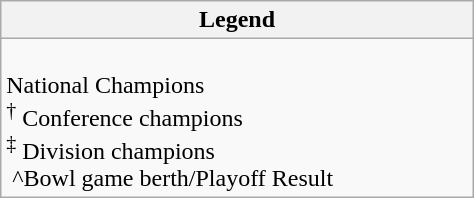<table class="wikitable" style="margin:1em auto; width:25%;">
<tr>
<th colspan=2>Legend</th>
</tr>
<tr>
<td><br> National Champions<br>
 <sup>†</sup> Conference champions<br>
 <sup>‡</sup> Division champions<br>
  ^Bowl game berth/Playoff Result<br></td>
</tr>
</table>
